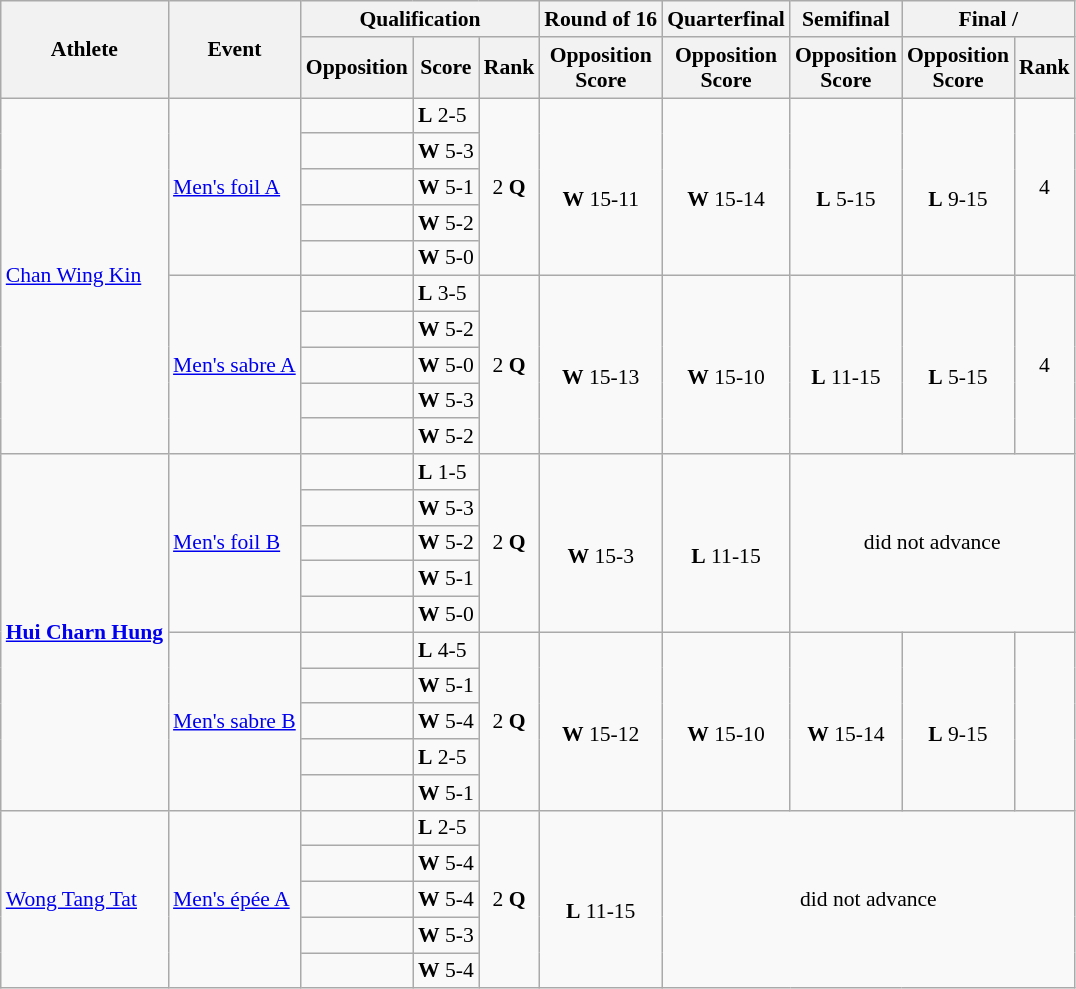<table class=wikitable style="font-size:90%">
<tr>
<th rowspan="2">Athlete</th>
<th rowspan="2">Event</th>
<th colspan="3">Qualification</th>
<th>Round of 16</th>
<th>Quarterfinal</th>
<th>Semifinal</th>
<th colspan="2">Final / </th>
</tr>
<tr>
<th>Opposition</th>
<th>Score</th>
<th>Rank</th>
<th>Opposition<br>Score</th>
<th>Opposition<br>Score</th>
<th>Opposition<br>Score</th>
<th>Opposition<br>Score</th>
<th>Rank</th>
</tr>
<tr>
<td rowspan=10><a href='#'>Chan Wing Kin</a></td>
<td rowspan=5><a href='#'>Men's foil A</a></td>
<td></td>
<td><strong>L</strong> 2-5</td>
<td align="center" rowspan=5>2 <strong>Q</strong></td>
<td align="center" rowspan=5><br><strong>W</strong> 15-11</td>
<td align="center" rowspan=5><br><strong>W</strong> 15-14</td>
<td align="center" rowspan=5><br><strong>L</strong> 5-15</td>
<td align="center" rowspan=5><br><strong>L</strong> 9-15</td>
<td align="center" rowspan=5>4</td>
</tr>
<tr>
<td></td>
<td><strong>W</strong> 5-3</td>
</tr>
<tr>
<td></td>
<td><strong>W</strong> 5-1</td>
</tr>
<tr>
<td></td>
<td><strong>W</strong> 5-2</td>
</tr>
<tr>
<td></td>
<td><strong>W</strong> 5-0</td>
</tr>
<tr>
<td rowspan=5><a href='#'>Men's sabre A</a></td>
<td></td>
<td><strong>L</strong> 3-5</td>
<td align="center" rowspan=5>2 <strong>Q</strong></td>
<td align="center" rowspan=5><br><strong>W</strong> 15-13</td>
<td align="center" rowspan=5><br><strong>W</strong> 15-10</td>
<td align="center" rowspan=5><br><strong>L</strong> 11-15</td>
<td align="center" rowspan=5><br><strong>L</strong> 5-15</td>
<td align="center" rowspan=5>4</td>
</tr>
<tr>
<td></td>
<td><strong>W</strong> 5-2</td>
</tr>
<tr>
<td></td>
<td><strong>W</strong> 5-0</td>
</tr>
<tr>
<td></td>
<td><strong>W</strong> 5-3</td>
</tr>
<tr>
<td></td>
<td><strong>W</strong> 5-2</td>
</tr>
<tr>
<td rowspan=10><strong><a href='#'>Hui Charn Hung</a></strong></td>
<td rowspan=5><a href='#'>Men's foil B</a></td>
<td></td>
<td><strong>L</strong> 1-5</td>
<td align="center" rowspan=5>2 <strong>Q</strong></td>
<td align="center" rowspan=5><br><strong>W</strong> 15-3</td>
<td align="center" rowspan=5><br><strong>L</strong> 11-15</td>
<td align="center" rowspan=5 colspan=3>did not advance</td>
</tr>
<tr>
<td></td>
<td><strong>W</strong> 5-3</td>
</tr>
<tr>
<td></td>
<td><strong>W</strong> 5-2</td>
</tr>
<tr>
<td></td>
<td><strong>W</strong> 5-1</td>
</tr>
<tr>
<td></td>
<td><strong>W</strong> 5-0</td>
</tr>
<tr>
<td rowspan=5><a href='#'>Men's sabre B</a></td>
<td></td>
<td><strong>L</strong> 4-5</td>
<td align="center" rowspan=5>2 <strong>Q</strong></td>
<td align="center" rowspan=5><br><strong>W</strong> 15-12</td>
<td align="center" rowspan=5><br><strong>W</strong> 15-10</td>
<td align="center" rowspan=5><br><strong>W</strong> 15-14</td>
<td align="center" rowspan=5><br><strong>L</strong> 9-15</td>
<td align="center" rowspan=5></td>
</tr>
<tr>
<td></td>
<td><strong>W</strong> 5-1</td>
</tr>
<tr>
<td></td>
<td><strong>W</strong> 5-4</td>
</tr>
<tr>
<td></td>
<td><strong>L</strong> 2-5</td>
</tr>
<tr>
<td></td>
<td><strong>W</strong> 5-1</td>
</tr>
<tr>
<td rowspan=5><a href='#'>Wong Tang Tat</a></td>
<td rowspan=5><a href='#'>Men's épée A</a></td>
<td></td>
<td><strong>L</strong> 2-5</td>
<td align="center" rowspan=5>2 <strong>Q</strong></td>
<td align="center" rowspan=5><br><strong>L</strong> 11-15</td>
<td align="center" rowspan=5 colspan=4>did not advance</td>
</tr>
<tr>
<td></td>
<td><strong>W</strong> 5-4</td>
</tr>
<tr>
<td></td>
<td><strong>W</strong> 5-4</td>
</tr>
<tr>
<td></td>
<td><strong>W</strong> 5-3</td>
</tr>
<tr>
<td></td>
<td><strong>W</strong> 5-4</td>
</tr>
</table>
